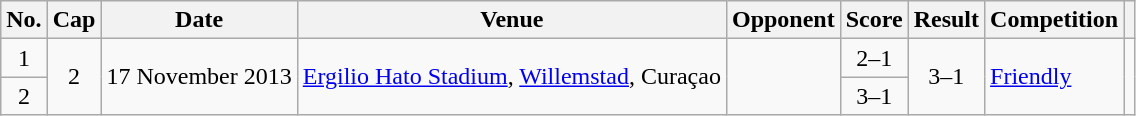<table class="wikitable sortable">
<tr>
<th scope="col">No.</th>
<th scope="col">Cap</th>
<th scope="col">Date</th>
<th scope="col">Venue</th>
<th scope="col">Opponent</th>
<th scope="col">Score</th>
<th scope="col">Result</th>
<th scope=col>Competition</th>
<th scope="col" class="unsortable"></th>
</tr>
<tr>
<td align="center">1</td>
<td rowspan="2" align="center">2</td>
<td rowspan="2">17 November 2013</td>
<td rowspan="2"><a href='#'>Ergilio Hato Stadium</a>, <a href='#'>Willemstad</a>, Curaçao</td>
<td rowspan="2"></td>
<td align="center">2–1</td>
<td rowspan="2" align="center">3–1</td>
<td rowspan="2"><a href='#'>Friendly</a></td>
<td rowspan="2" align="center"></td>
</tr>
<tr>
<td align="center">2</td>
<td align="center">3–1</td>
</tr>
</table>
